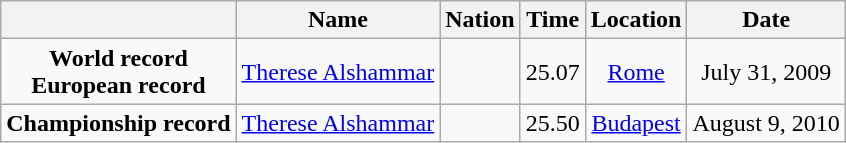<table class=wikitable style=text-align:center>
<tr>
<th></th>
<th>Name</th>
<th>Nation</th>
<th>Time</th>
<th>Location</th>
<th>Date</th>
</tr>
<tr>
<td><strong>World record</strong> <br> <strong>European record</strong></td>
<td align=left><a href='#'>Therese Alshammar</a></td>
<td align=left></td>
<td align=left>25.07</td>
<td><a href='#'>Rome</a></td>
<td>July 31, 2009</td>
</tr>
<tr>
<td><strong>Championship record</strong></td>
<td align=left><a href='#'>Therese Alshammar</a></td>
<td align=left></td>
<td align=left>25.50</td>
<td><a href='#'>Budapest</a></td>
<td>August 9, 2010</td>
</tr>
</table>
